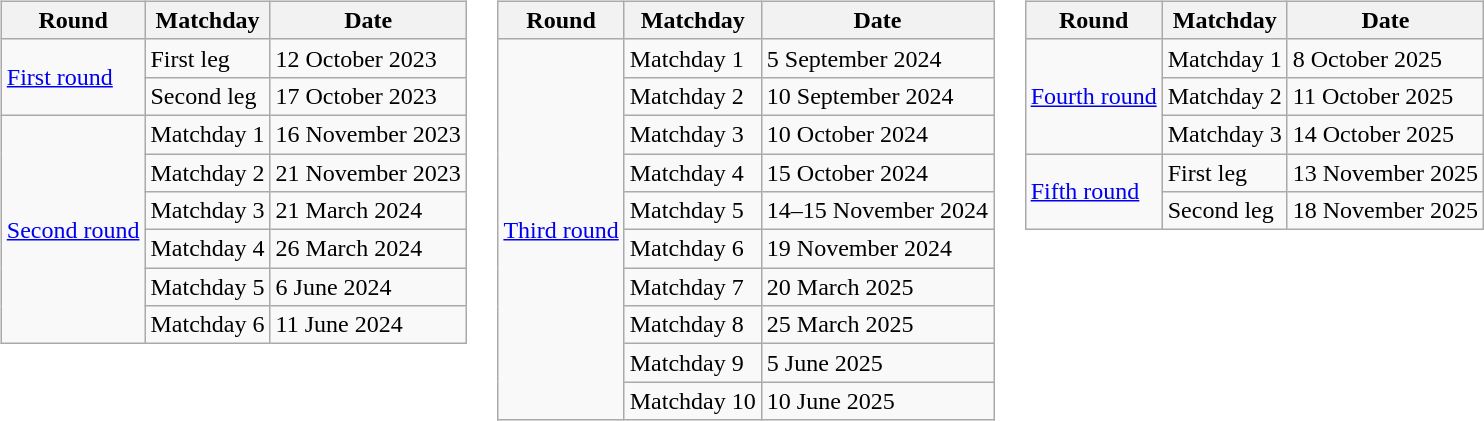<table>
<tr>
<td valign=top><br><table class="wikitable">
<tr>
<th>Round</th>
<th>Matchday</th>
<th>Date</th>
</tr>
<tr>
<td rowspan=2><a href='#'>First round</a></td>
<td>First leg</td>
<td>12 October 2023</td>
</tr>
<tr>
<td>Second leg</td>
<td>17 October 2023</td>
</tr>
<tr>
<td rowspan=6><a href='#'>Second round</a></td>
<td>Matchday 1</td>
<td>16 November 2023</td>
</tr>
<tr>
<td>Matchday 2</td>
<td>21 November 2023</td>
</tr>
<tr>
<td>Matchday 3</td>
<td>21 March 2024</td>
</tr>
<tr>
<td>Matchday 4</td>
<td>26 March 2024</td>
</tr>
<tr>
<td>Matchday 5</td>
<td>6 June 2024</td>
</tr>
<tr>
<td>Matchday 6</td>
<td>11 June 2024</td>
</tr>
</table>
</td>
<td valign=top><br><table class="wikitable">
<tr>
<th>Round</th>
<th>Matchday</th>
<th>Date</th>
</tr>
<tr>
<td rowspan=10><a href='#'>Third round</a></td>
<td>Matchday 1</td>
<td>5 September 2024</td>
</tr>
<tr>
<td>Matchday 2</td>
<td>10 September 2024</td>
</tr>
<tr>
<td>Matchday 3</td>
<td>10 October 2024</td>
</tr>
<tr>
<td>Matchday 4</td>
<td>15 October 2024</td>
</tr>
<tr>
<td>Matchday 5</td>
<td>14–15 November 2024</td>
</tr>
<tr>
<td>Matchday 6</td>
<td>19 November 2024</td>
</tr>
<tr>
<td>Matchday 7</td>
<td>20 March 2025</td>
</tr>
<tr>
<td>Matchday 8</td>
<td>25 March 2025</td>
</tr>
<tr>
<td>Matchday 9</td>
<td>5 June 2025</td>
</tr>
<tr>
<td>Matchday 10</td>
<td>10 June 2025</td>
</tr>
</table>
</td>
<td valign=top><br><table class="wikitable">
<tr>
<th>Round</th>
<th>Matchday</th>
<th>Date</th>
</tr>
<tr>
<td rowspan=3><a href='#'>Fourth round</a></td>
<td>Matchday 1</td>
<td>8 October 2025</td>
</tr>
<tr>
<td>Matchday 2</td>
<td>11 October 2025</td>
</tr>
<tr>
<td>Matchday 3</td>
<td>14 October 2025</td>
</tr>
<tr>
<td rowspan=2><a href='#'>Fifth round</a></td>
<td>First leg</td>
<td>13 November 2025</td>
</tr>
<tr>
<td>Second leg</td>
<td>18 November 2025</td>
</tr>
</table>
</td>
</tr>
</table>
